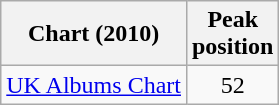<table class="wikitable">
<tr>
<th align="left">Chart (2010)</th>
<th align="left">Peak<br>position</th>
</tr>
<tr>
<td align="left"><a href='#'>UK Albums Chart</a></td>
<td style="text-align:center;">52</td>
</tr>
</table>
